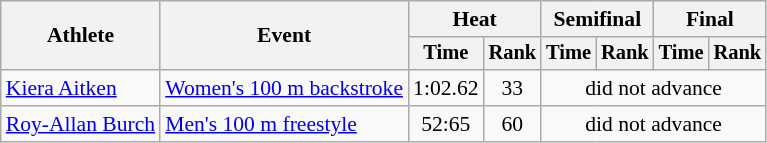<table class=wikitable style="font-size:90%">
<tr>
<th rowspan="2">Athlete</th>
<th rowspan="2">Event</th>
<th colspan="2">Heat</th>
<th colspan="2">Semifinal</th>
<th colspan="2">Final</th>
</tr>
<tr style="font-size:95%">
<th>Time</th>
<th>Rank</th>
<th>Time</th>
<th>Rank</th>
<th>Time</th>
<th>Rank</th>
</tr>
<tr align=center>
<td align=left><a href='#'>Kiera Aitken</a></td>
<td align=left><a href='#'>Women's 100 m backstroke</a></td>
<td>1:02.62</td>
<td>33</td>
<td colspan=4>did not advance</td>
</tr>
<tr align=center>
<td align=left><a href='#'>Roy-Allan Burch</a></td>
<td align=left><a href='#'>Men's 100 m freestyle</a></td>
<td>52:65</td>
<td>60</td>
<td colspan=4>did not advance</td>
</tr>
</table>
